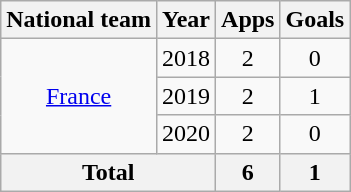<table class="wikitable" style="text-align:center">
<tr>
<th>National team</th>
<th>Year</th>
<th>Apps</th>
<th>Goals</th>
</tr>
<tr>
<td rowspan=3><a href='#'>France</a></td>
<td>2018</td>
<td>2</td>
<td>0</td>
</tr>
<tr>
<td>2019</td>
<td>2</td>
<td>1</td>
</tr>
<tr>
<td>2020</td>
<td>2</td>
<td>0</td>
</tr>
<tr>
<th colspan=2>Total</th>
<th>6</th>
<th>1</th>
</tr>
</table>
